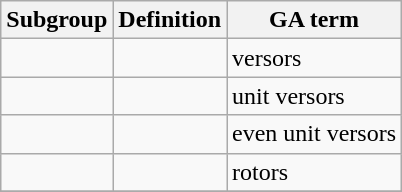<table class="wikitable">
<tr>
<th>Subgroup</th>
<th>Definition</th>
<th>GA term</th>
</tr>
<tr>
<td></td>
<td></td>
<td>versors</td>
</tr>
<tr>
<td></td>
<td></td>
<td>unit versors</td>
</tr>
<tr>
<td></td>
<td></td>
<td>even unit versors</td>
</tr>
<tr>
<td></td>
<td></td>
<td>rotors</td>
</tr>
<tr>
</tr>
</table>
